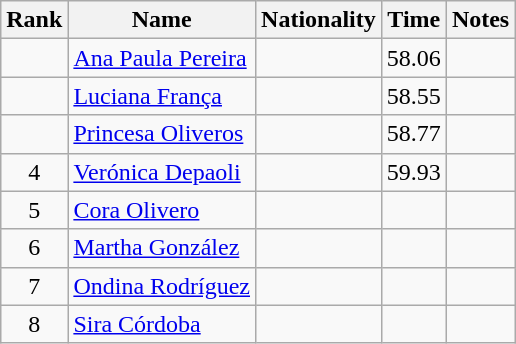<table class="wikitable sortable" style="text-align:center">
<tr>
<th>Rank</th>
<th>Name</th>
<th>Nationality</th>
<th>Time</th>
<th>Notes</th>
</tr>
<tr>
<td></td>
<td align=left><a href='#'>Ana Paula Pereira</a></td>
<td align=left></td>
<td>58.06</td>
<td></td>
</tr>
<tr>
<td></td>
<td align=left><a href='#'>Luciana França</a></td>
<td align=left></td>
<td>58.55</td>
<td></td>
</tr>
<tr>
<td></td>
<td align=left><a href='#'>Princesa Oliveros</a></td>
<td align=left></td>
<td>58.77</td>
<td></td>
</tr>
<tr>
<td>4</td>
<td align=left><a href='#'>Verónica Depaoli</a></td>
<td align=left></td>
<td>59.93</td>
<td></td>
</tr>
<tr>
<td>5</td>
<td align=left><a href='#'>Cora Olivero</a></td>
<td align=left></td>
<td></td>
<td></td>
</tr>
<tr>
<td>6</td>
<td align=left><a href='#'>Martha González</a></td>
<td align=left></td>
<td></td>
<td></td>
</tr>
<tr>
<td>7</td>
<td align=left><a href='#'>Ondina Rodríguez</a></td>
<td align=left></td>
<td></td>
<td></td>
</tr>
<tr>
<td>8</td>
<td align=left><a href='#'>Sira Córdoba</a></td>
<td align=left></td>
<td></td>
<td></td>
</tr>
</table>
